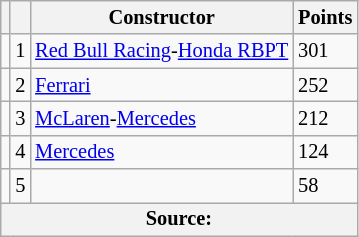<table class="wikitable" style="font-size: 85%;">
<tr>
<th scope="col"></th>
<th scope="col"></th>
<th scope="col">Constructor</th>
<th scope="col">Points</th>
</tr>
<tr>
<td align="left"></td>
<td align="center">1</td>
<td> <a href='#'>Red Bull Racing</a>-<a href='#'>Honda RBPT</a></td>
<td align="left">301</td>
</tr>
<tr>
<td align="left"></td>
<td align="center">2</td>
<td> <a href='#'>Ferrari</a></td>
<td align="left">252</td>
</tr>
<tr>
<td align="left"></td>
<td align="center">3</td>
<td> <a href='#'>McLaren</a>-<a href='#'>Mercedes</a></td>
<td align="left">212</td>
</tr>
<tr>
<td align="left"></td>
<td align="center">4</td>
<td> <a href='#'>Mercedes</a></td>
<td align="left">124</td>
</tr>
<tr>
<td align="left"></td>
<td align="center">5</td>
<td></td>
<td align="left">58</td>
</tr>
<tr>
<th colspan=4>Source:</th>
</tr>
</table>
